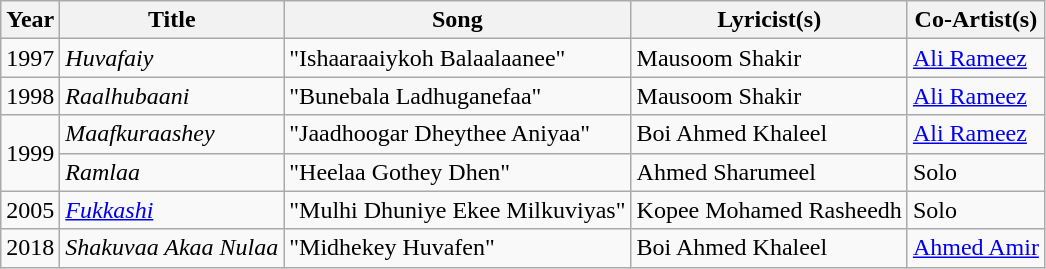<table class="wikitable">
<tr>
<th>Year</th>
<th>Title</th>
<th>Song</th>
<th>Lyricist(s)</th>
<th>Co-Artist(s)</th>
</tr>
<tr>
<td>1997</td>
<td><em>Huvafaiy</em></td>
<td>"Ishaaraaiykoh Balaalaanee"</td>
<td>Mausoom Shakir</td>
<td><a href='#'>Ali Rameez</a></td>
</tr>
<tr>
<td>1998</td>
<td><em>Raalhubaani</em></td>
<td>"Bunebala Ladhuganefaa"</td>
<td>Mausoom Shakir</td>
<td><a href='#'>Ali Rameez</a></td>
</tr>
<tr>
<td rowspan="2">1999</td>
<td><em>Maafkuraashey</em></td>
<td>"Jaadhoogar Dheythee Aniyaa"</td>
<td>Boi Ahmed Khaleel</td>
<td><a href='#'>Ali Rameez</a></td>
</tr>
<tr>
<td><em>Ramlaa</em></td>
<td>"Heelaa Gothey Dhen"</td>
<td>Ahmed Sharumeel</td>
<td>Solo</td>
</tr>
<tr>
<td>2005</td>
<td><em><a href='#'>Fukkashi</a></em></td>
<td>"Mulhi Dhuniye Ekee Milkuviyas"</td>
<td>Kopee Mohamed Rasheedh</td>
<td>Solo</td>
</tr>
<tr>
<td>2018</td>
<td><em>Shakuvaa Akaa Nulaa</em></td>
<td>"Midhekey Huvafen"</td>
<td>Boi Ahmed Khaleel</td>
<td><a href='#'>Ahmed Amir</a></td>
</tr>
</table>
